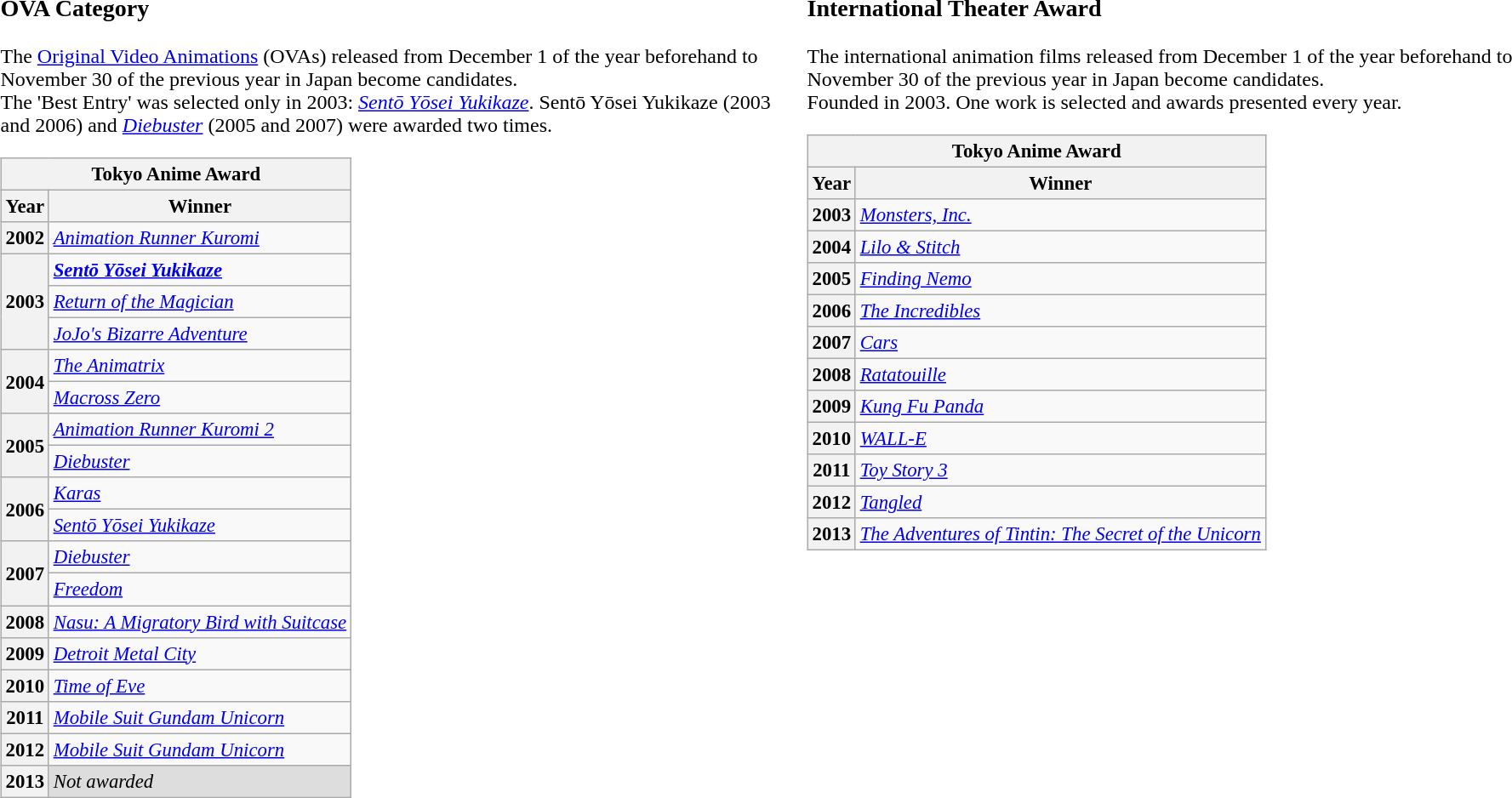<table border="0" cellpadding="5" cellspacing="0" width="100%">
<tr>
<th width=50% valign="top" align="left" style="font-weight:normal"><br><h3>OVA Category</h3>The <a href='#'>Original Video Animations</a> (OVAs) released from December 1 of the year beforehand to November 30 of the previous year in Japan become candidates.<br>The 'Best Entry' was selected only in 2003: <em><a href='#'>Sentō Yōsei Yukikaze</a></em>. Sentō Yōsei Yukikaze (2003 and 2006) and <em><a href='#'>Diebuster</a></em> (2005 and 2007) were awarded two times.<table class="wikitable" style="font-size: 95%;">
<tr>
<th colspan="2">Tokyo Anime Award</th>
</tr>
<tr>
<th>Year</th>
<th>Winner</th>
</tr>
<tr>
<th>2002</th>
<td><em><a href='#'>Animation Runner Kuromi</a></em></td>
</tr>
<tr>
<th rowspan="3">2003</th>
<td><strong><em><a href='#'>Sentō Yōsei Yukikaze</a></em></strong></td>
</tr>
<tr>
<td><em><a href='#'>Return of the Magician</a></em></td>
</tr>
<tr>
<td><em><a href='#'>JoJo's Bizarre Adventure</a></em></td>
</tr>
<tr>
<th rowspan="2">2004</th>
<td><em><a href='#'>The Animatrix</a></em></td>
</tr>
<tr>
<td><em><a href='#'>Macross Zero</a></em></td>
</tr>
<tr>
<th rowspan="2">2005</th>
<td><em><a href='#'>Animation Runner Kuromi 2</a></em></td>
</tr>
<tr>
<td><em><a href='#'>Diebuster</a></em></td>
</tr>
<tr>
<th rowspan="2">2006</th>
<td><em><a href='#'>Karas</a></em></td>
</tr>
<tr>
<td><em><a href='#'>Sentō Yōsei Yukikaze</a></em></td>
</tr>
<tr>
<th rowspan="2">2007</th>
<td><em><a href='#'>Diebuster</a></em></td>
</tr>
<tr>
<td><em><a href='#'>Freedom</a></em></td>
</tr>
<tr>
<th>2008</th>
<td><em><a href='#'>Nasu: A Migratory Bird with Suitcase</a></em></td>
</tr>
<tr>
<th>2009</th>
<td><em><a href='#'>Detroit Metal City</a></em></td>
</tr>
<tr>
<th>2010</th>
<td><em><a href='#'>Time of Eve</a></em></td>
</tr>
<tr>
<th>2011</th>
<td><em><a href='#'>Mobile Suit Gundam Unicorn</a></em></td>
</tr>
<tr>
<th>2012</th>
<td><em><a href='#'>Mobile Suit Gundam Unicorn</a></em></td>
</tr>
<tr>
<th>2013</th>
<td bgcolor="#DDDDDD"><em>Not awarded</em></td>
</tr>
</table>
</th>
<th width=50% valign="top" align="left" style="font-weight:normal"><br><h3>International Theater Award</h3>The international animation films released from December 1 of the year beforehand to November 30 of the previous year in Japan become candidates.<br>Founded in 2003. One work is selected and awards presented every year.<table class="wikitable" style="font-size: 95%;">
<tr>
<th colspan="2">Tokyo Anime Award</th>
</tr>
<tr>
<th>Year</th>
<th>Winner</th>
</tr>
<tr>
<th>2003</th>
<td><em><a href='#'>Monsters, Inc.</a></em></td>
</tr>
<tr>
<th>2004</th>
<td><em><a href='#'>Lilo & Stitch</a></em></td>
</tr>
<tr>
<th>2005</th>
<td><em><a href='#'>Finding Nemo</a></em></td>
</tr>
<tr>
<th>2006</th>
<td><em><a href='#'>The Incredibles</a></em></td>
</tr>
<tr>
<th>2007</th>
<td><em><a href='#'>Cars</a></em></td>
</tr>
<tr>
<th>2008</th>
<td><em><a href='#'>Ratatouille</a></em></td>
</tr>
<tr>
<th>2009</th>
<td><em><a href='#'>Kung Fu Panda</a></em></td>
</tr>
<tr>
<th>2010</th>
<td><em><a href='#'>WALL-E</a></em></td>
</tr>
<tr>
<th>2011</th>
<td><em><a href='#'>Toy Story 3</a></em></td>
</tr>
<tr>
<th>2012</th>
<td><em><a href='#'>Tangled</a></em></td>
</tr>
<tr>
<th>2013</th>
<td><em><a href='#'>The Adventures of Tintin: The Secret of the Unicorn</a></em></td>
</tr>
</table>
</th>
</tr>
</table>
